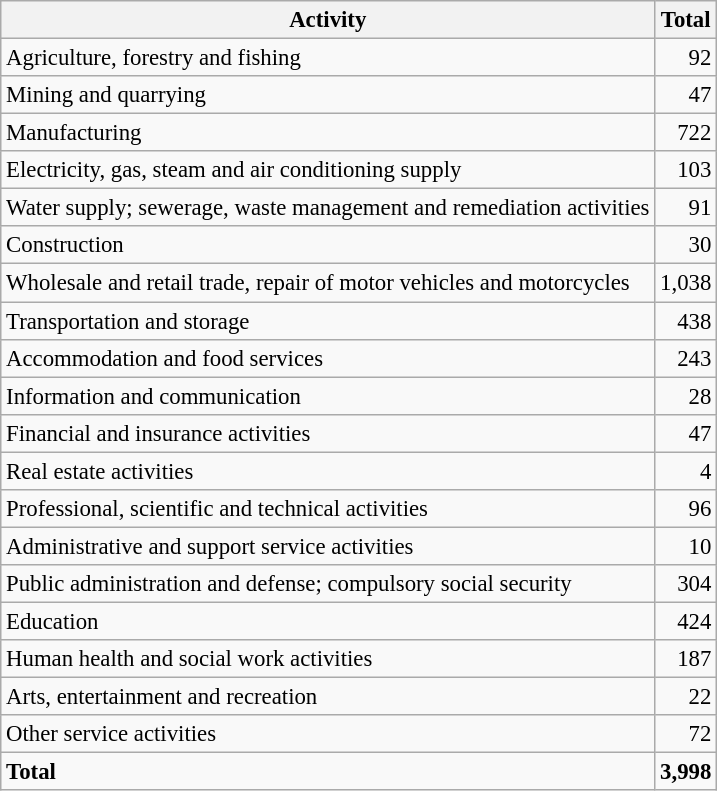<table class="wikitable sortable" style="font-size:95%;">
<tr>
<th>Activity</th>
<th>Total</th>
</tr>
<tr>
<td>Agriculture, forestry and fishing</td>
<td align="right">92</td>
</tr>
<tr>
<td>Mining and quarrying</td>
<td align="right">47</td>
</tr>
<tr>
<td>Manufacturing</td>
<td align="right">722</td>
</tr>
<tr>
<td>Electricity, gas, steam and air conditioning supply</td>
<td align="right">103</td>
</tr>
<tr>
<td>Water supply; sewerage, waste management and remediation activities</td>
<td align="right">91</td>
</tr>
<tr>
<td>Construction</td>
<td align="right">30</td>
</tr>
<tr>
<td>Wholesale and retail trade, repair of motor vehicles and motorcycles</td>
<td align="right">1,038</td>
</tr>
<tr>
<td>Transportation and storage</td>
<td align="right">438</td>
</tr>
<tr>
<td>Accommodation and food services</td>
<td align="right">243</td>
</tr>
<tr>
<td>Information and communication</td>
<td align="right">28</td>
</tr>
<tr>
<td>Financial and insurance activities</td>
<td align="right">47</td>
</tr>
<tr>
<td>Real estate activities</td>
<td align="right">4</td>
</tr>
<tr>
<td>Professional, scientific and technical activities</td>
<td align="right">96</td>
</tr>
<tr>
<td>Administrative and support service activities</td>
<td align="right">10</td>
</tr>
<tr>
<td>Public administration and defense; compulsory social security</td>
<td align="right">304</td>
</tr>
<tr>
<td>Education</td>
<td align="right">424</td>
</tr>
<tr>
<td>Human health and social work activities</td>
<td align="right">187</td>
</tr>
<tr>
<td>Arts, entertainment and recreation</td>
<td align="right">22</td>
</tr>
<tr>
<td>Other service activities</td>
<td align="right">72</td>
</tr>
<tr class="sortbottom">
<td><strong>Total</strong></td>
<td align="right"><strong>3,998</strong></td>
</tr>
</table>
